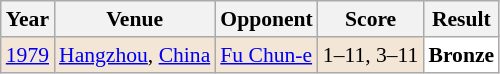<table class="sortable wikitable" style="font-size: 90%;">
<tr>
<th>Year</th>
<th>Venue</th>
<th>Opponent</th>
<th>Score</th>
<th>Result</th>
</tr>
<tr style="background:#F3E6D7">
<td align="center"><a href='#'>1979</a></td>
<td align="left"><a href='#'>Hangzhou</a>, <a href='#'>China</a></td>
<td align="left"> <a href='#'>Fu Chun-e</a></td>
<td align="left">1–11, 3–11</td>
<td style="text-align:left; background:white"> <strong>Bronze</strong></td>
</tr>
</table>
